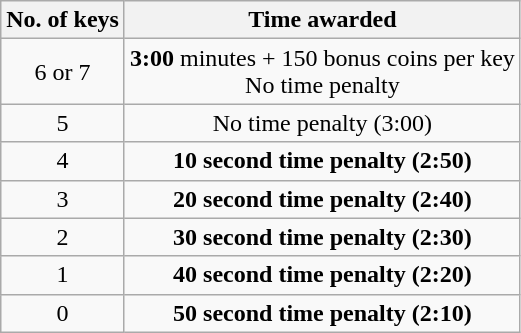<table class="wikitable" style="text-align:center;">
<tr>
<th>No. of keys</th>
<th>Time awarded</th>
</tr>
<tr>
<td>6 or 7<br></td>
<td><strong>3:00</strong> minutes + 150 bonus coins per key<br>No time penalty</td>
</tr>
<tr>
<td>5</td>
<td>No time penalty (3:00)</td>
</tr>
<tr>
<td>4</td>
<td><strong>10 second time penalty (2:50)</strong></td>
</tr>
<tr>
<td>3</td>
<td><strong>20 second time penalty (2:40)</strong></td>
</tr>
<tr>
<td>2</td>
<td><strong>30 second time penalty (2:30)</strong></td>
</tr>
<tr>
<td>1</td>
<td><strong>40 second time penalty (2:20)</strong></td>
</tr>
<tr>
<td>0</td>
<td><strong>50 second time penalty (2:10)</strong></td>
</tr>
</table>
